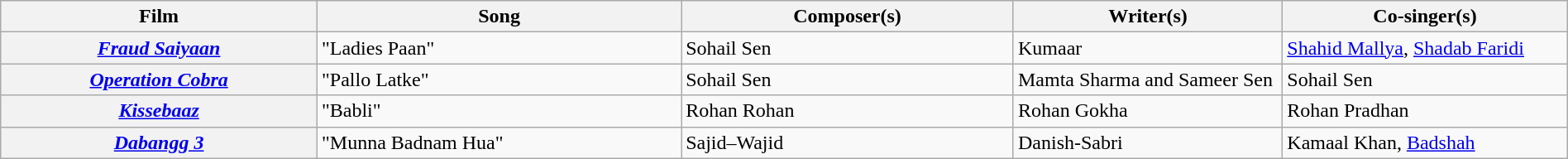<table class="wikitable plainrowheaders" width="100%" textcolor:#000;">
<tr>
<th scope="col" width=20%><strong>Film</strong></th>
<th scope="col" width=23%><strong>Song</strong></th>
<th scope="col" width=21%><strong>Composer(s)</strong></th>
<th scope="col" width=17%><strong>Writer(s)</strong></th>
<th scope="col" width=18%><strong>Co-singer(s)</strong></th>
</tr>
<tr>
<th scope="row"><em><a href='#'>Fraud Saiyaan</a></em></th>
<td>"Ladies Paan"</td>
<td>Sohail Sen</td>
<td>Kumaar</td>
<td><a href='#'>Shahid Mallya</a>, <a href='#'>Shadab Faridi</a></td>
</tr>
<tr>
<th scope="row"><em><a href='#'>Operation Cobra</a></em></th>
<td>"Pallo Latke"</td>
<td>Sohail Sen</td>
<td>Mamta Sharma and Sameer Sen</td>
<td>Sohail Sen</td>
</tr>
<tr>
<th scope="row"><em><a href='#'>Kissebaaz</a></em></th>
<td>"Babli"</td>
<td>Rohan Rohan</td>
<td>Rohan Gokha</td>
<td>Rohan Pradhan</td>
</tr>
<tr>
<th scope="row"><em><a href='#'>Dabangg 3</a></em></th>
<td>"Munna Badnam Hua"</td>
<td>Sajid–Wajid</td>
<td>Danish-Sabri</td>
<td>Kamaal Khan, <a href='#'>Badshah</a></td>
</tr>
</table>
